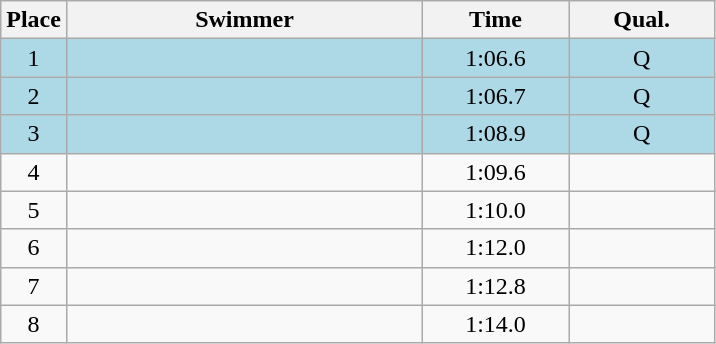<table class=wikitable style="text-align:center">
<tr>
<th>Place</th>
<th width=230>Swimmer</th>
<th width=90>Time</th>
<th width=90>Qual.</th>
</tr>
<tr bgcolor=lightblue>
<td>1</td>
<td align=left></td>
<td>1:06.6</td>
<td>Q</td>
</tr>
<tr bgcolor=lightblue>
<td>2</td>
<td align=left></td>
<td>1:06.7</td>
<td>Q</td>
</tr>
<tr bgcolor=lightblue>
<td>3</td>
<td align=left></td>
<td>1:08.9</td>
<td>Q</td>
</tr>
<tr>
<td>4</td>
<td align=left></td>
<td>1:09.6</td>
<td></td>
</tr>
<tr>
<td>5</td>
<td align=left></td>
<td>1:10.0</td>
<td></td>
</tr>
<tr>
<td>6</td>
<td align=left></td>
<td>1:12.0</td>
<td></td>
</tr>
<tr>
<td>7</td>
<td align=left></td>
<td>1:12.8</td>
<td></td>
</tr>
<tr>
<td>8</td>
<td align=left></td>
<td>1:14.0</td>
<td></td>
</tr>
</table>
